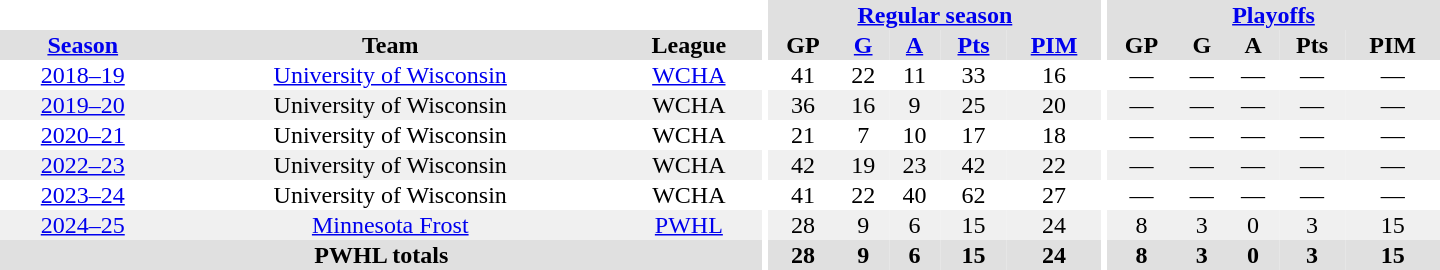<table border="0" cellpadding="1" cellspacing="0" style="text-align:center; width:60em">
<tr bgcolor="#e0e0e0">
<th colspan="3" bgcolor="#ffffff"></th>
<th rowspan="97" bgcolor="#ffffff"></th>
<th colspan="5"><a href='#'>Regular season</a></th>
<th rowspan="97" bgcolor="#ffffff"></th>
<th colspan="5"><a href='#'>Playoffs</a></th>
</tr>
<tr bgcolor="#e0e0e0">
<th><a href='#'>Season</a></th>
<th>Team</th>
<th>League</th>
<th>GP</th>
<th><a href='#'>G</a></th>
<th><a href='#'>A</a></th>
<th><a href='#'>Pts</a></th>
<th><a href='#'>PIM</a></th>
<th>GP</th>
<th>G</th>
<th>A</th>
<th>Pts</th>
<th>PIM</th>
</tr>
<tr>
<td><a href='#'>2018–19</a></td>
<td><a href='#'>University of Wisconsin</a></td>
<td><a href='#'>WCHA</a></td>
<td>41</td>
<td>22</td>
<td>11</td>
<td>33</td>
<td>16</td>
<td>—</td>
<td>—</td>
<td>—</td>
<td>—</td>
<td>—</td>
</tr>
<tr bgcolor="#f0f0f0">
<td><a href='#'>2019–20</a></td>
<td>University of Wisconsin</td>
<td>WCHA</td>
<td>36</td>
<td>16</td>
<td>9</td>
<td>25</td>
<td>20</td>
<td>—</td>
<td>—</td>
<td>—</td>
<td>—</td>
<td>—</td>
</tr>
<tr>
<td><a href='#'>2020–21</a></td>
<td>University of Wisconsin</td>
<td>WCHA</td>
<td>21</td>
<td>7</td>
<td>10</td>
<td>17</td>
<td>18</td>
<td>—</td>
<td>—</td>
<td>—</td>
<td>—</td>
<td>—</td>
</tr>
<tr bgcolor="#f0f0f0">
<td><a href='#'>2022–23</a></td>
<td>University of Wisconsin</td>
<td>WCHA</td>
<td>42</td>
<td>19</td>
<td>23</td>
<td>42</td>
<td>22</td>
<td>—</td>
<td>—</td>
<td>—</td>
<td>—</td>
<td>—</td>
</tr>
<tr>
<td><a href='#'>2023–24</a></td>
<td>University of Wisconsin</td>
<td>WCHA</td>
<td>41</td>
<td>22</td>
<td>40</td>
<td>62</td>
<td>27</td>
<td>—</td>
<td>—</td>
<td>—</td>
<td>—</td>
<td>—</td>
</tr>
<tr bgcolor="#f0f0f0">
<td><a href='#'>2024–25</a></td>
<td><a href='#'>Minnesota Frost</a></td>
<td><a href='#'>PWHL</a></td>
<td>28</td>
<td>9</td>
<td>6</td>
<td>15</td>
<td>24</td>
<td>8</td>
<td>3</td>
<td>0</td>
<td>3</td>
<td>15</td>
</tr>
<tr bgcolor="#e0e0e0">
<th colspan="3">PWHL totals</th>
<th>28</th>
<th>9</th>
<th>6</th>
<th>15</th>
<th>24</th>
<th>8</th>
<th>3</th>
<th>0</th>
<th>3</th>
<th>15</th>
</tr>
</table>
